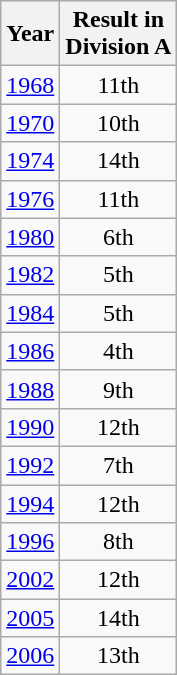<table class="wikitable" style="text-align:center">
<tr>
<th>Year</th>
<th>Result in<br>Division A</th>
</tr>
<tr>
<td><a href='#'>1968</a></td>
<td>11th</td>
</tr>
<tr>
<td><a href='#'>1970</a></td>
<td>10th</td>
</tr>
<tr>
<td><a href='#'>1974</a></td>
<td>14th</td>
</tr>
<tr>
<td><a href='#'>1976</a></td>
<td>11th</td>
</tr>
<tr>
<td><a href='#'>1980</a></td>
<td>6th</td>
</tr>
<tr>
<td><a href='#'>1982</a></td>
<td>5th</td>
</tr>
<tr>
<td><a href='#'>1984</a></td>
<td>5th</td>
</tr>
<tr>
<td><a href='#'>1986</a></td>
<td>4th</td>
</tr>
<tr>
<td><a href='#'>1988</a></td>
<td>9th</td>
</tr>
<tr>
<td><a href='#'>1990</a></td>
<td>12th</td>
</tr>
<tr>
<td><a href='#'>1992</a></td>
<td>7th</td>
</tr>
<tr>
<td><a href='#'>1994</a></td>
<td>12th</td>
</tr>
<tr>
<td><a href='#'>1996</a></td>
<td>8th</td>
</tr>
<tr>
<td><a href='#'>2002</a></td>
<td>12th</td>
</tr>
<tr>
<td><a href='#'>2005</a></td>
<td>14th</td>
</tr>
<tr>
<td><a href='#'>2006</a></td>
<td>13th</td>
</tr>
</table>
